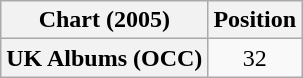<table class="wikitable plainrowheaders">
<tr>
<th scope="col">Chart (2005)</th>
<th scope="col">Position</th>
</tr>
<tr>
<th scope="row">UK Albums (OCC)</th>
<td style="text-align:center;">32</td>
</tr>
</table>
